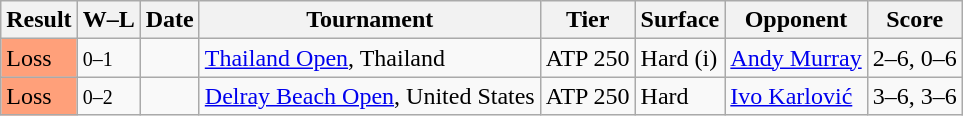<table class="sortable wikitable">
<tr>
<th>Result</th>
<th class="unsortable">W–L</th>
<th>Date</th>
<th>Tournament</th>
<th>Tier</th>
<th>Surface</th>
<th>Opponent</th>
<th class="unsortable">Score</th>
</tr>
<tr>
<td bgcolor=FFA07A>Loss</td>
<td><small>0–1</small></td>
<td><a href='#'></a></td>
<td><a href='#'>Thailand Open</a>, Thailand</td>
<td>ATP 250</td>
<td>Hard (i)</td>
<td> <a href='#'>Andy Murray</a></td>
<td>2–6, 0–6</td>
</tr>
<tr>
<td bgcolor=FFA07A>Loss</td>
<td><small>0–2</small></td>
<td><a href='#'></a></td>
<td><a href='#'>Delray Beach Open</a>, United States</td>
<td>ATP 250</td>
<td>Hard</td>
<td> <a href='#'>Ivo Karlović</a></td>
<td>3–6, 3–6</td>
</tr>
</table>
